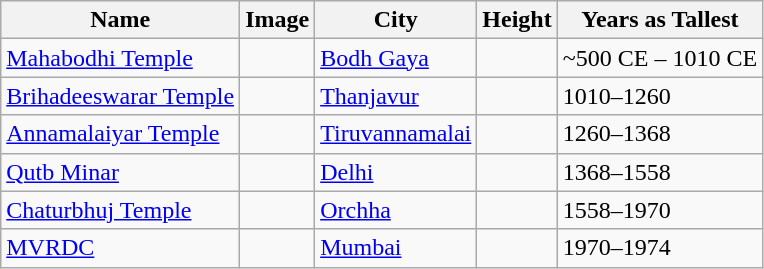<table class="sortable wikitable">
<tr>
<th>Name</th>
<th>Image</th>
<th>City</th>
<th>Height</th>
<th>Years as Tallest</th>
</tr>
<tr>
<td><a href='#'>Mahabodhi Temple</a></td>
<td></td>
<td><a href='#'>Bodh Gaya</a></td>
<td></td>
<td>~500 CE – 1010 CE</td>
</tr>
<tr>
<td><a href='#'>Brihadeeswarar Temple</a></td>
<td></td>
<td><a href='#'>Thanjavur</a></td>
<td></td>
<td>1010–1260</td>
</tr>
<tr>
<td><a href='#'>Annamalaiyar Temple</a></td>
<td></td>
<td><a href='#'>Tiruvannamalai</a></td>
<td></td>
<td>1260–1368</td>
</tr>
<tr>
<td><a href='#'>Qutb Minar</a></td>
<td></td>
<td><a href='#'>Delhi</a></td>
<td></td>
<td>1368–1558</td>
</tr>
<tr>
<td><a href='#'>Chaturbhuj Temple</a></td>
<td></td>
<td><a href='#'>Orchha</a></td>
<td></td>
<td>1558–1970</td>
</tr>
<tr>
<td><a href='#'>MVRDC</a></td>
<td></td>
<td><a href='#'>Mumbai</a></td>
<td></td>
<td>1970–1974</td>
</tr>
</table>
